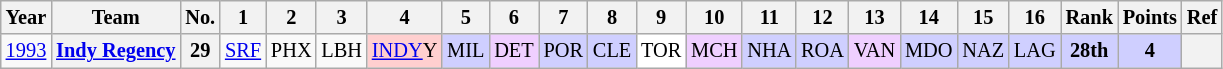<table class="wikitable" style="text-align:center; font-size:85%">
<tr>
<th>Year</th>
<th>Team</th>
<th>No.</th>
<th>1</th>
<th>2</th>
<th>3</th>
<th>4</th>
<th>5</th>
<th>6</th>
<th>7</th>
<th>8</th>
<th>9</th>
<th>10</th>
<th>11</th>
<th>12</th>
<th>13</th>
<th>14</th>
<th>15</th>
<th>16</th>
<th>Rank</th>
<th>Points</th>
<th>Ref</th>
</tr>
<tr>
<td><a href='#'>1993</a></td>
<th nowrap><a href='#'>Indy Regency</a></th>
<th>29</th>
<td><a href='#'>SRF</a><br></td>
<td>PHX<br></td>
<td>LBH<br></td>
<td style="background:#FFCFCF;"><a href='#'>INDY</a>Y<br></td>
<td style="background:#CFCFFF;">MIL<br></td>
<td style="background:#EFCFFF;">DET<br></td>
<td style="background:#CFCFFF;">POR<br></td>
<td style="background:#CFCFFF;">CLE<br></td>
<td style="background:#fff;">TOR<br></td>
<td style="background:#EFCFFF;">MCH<br></td>
<td style="background:#CFCFFF;">NHA<br></td>
<td style="background:#CFCFFF;">ROA<br></td>
<td style="background:#EFCFFF;">VAN<br></td>
<td style="background:#CFCFFF;">MDO<br></td>
<td style="background:#CFCFFF;">NAZ<br></td>
<td style="background:#CFCFFF;">LAG<br></td>
<td style="background:#CFCFFF;"><strong>28th</strong></td>
<td style="background:#CFCFFF;"><strong>4</strong></td>
<th></th>
</tr>
</table>
